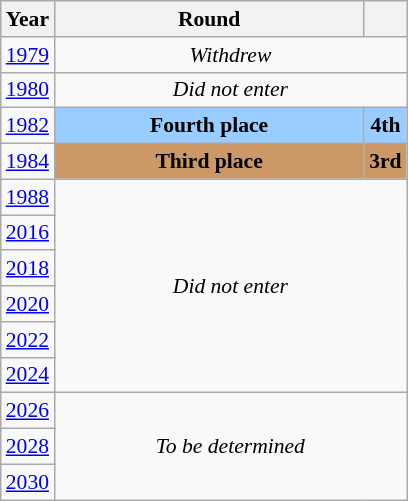<table class="wikitable" style="text-align: center; font-size:90%">
<tr>
<th>Year</th>
<th style="width:200px">Round</th>
<th></th>
</tr>
<tr>
<td><a href='#'>1979</a></td>
<td colspan="2"><em>Withdrew</em></td>
</tr>
<tr>
<td><a href='#'>1980</a></td>
<td colspan="2"><em>Did not enter</em></td>
</tr>
<tr>
<td><a href='#'>1982</a></td>
<td bgcolor="9acdff"><strong>Fourth place</strong></td>
<td bgcolor="9acdff"><strong>4th</strong></td>
</tr>
<tr>
<td><a href='#'>1984</a></td>
<td bgcolor="cc9966"><strong>Third place</strong></td>
<td bgcolor="cc9966"><strong>3rd</strong></td>
</tr>
<tr>
<td><a href='#'>1988</a></td>
<td colspan="2" rowspan="6"><em>Did not enter</em></td>
</tr>
<tr>
<td><a href='#'>2016</a></td>
</tr>
<tr>
<td><a href='#'>2018</a></td>
</tr>
<tr>
<td><a href='#'>2020</a></td>
</tr>
<tr>
<td><a href='#'>2022</a></td>
</tr>
<tr>
<td><a href='#'>2024</a></td>
</tr>
<tr>
<td><a href='#'>2026</a></td>
<td colspan="2" rowspan="3"><em>To be determined</em></td>
</tr>
<tr>
<td><a href='#'>2028</a></td>
</tr>
<tr>
<td><a href='#'>2030</a></td>
</tr>
</table>
